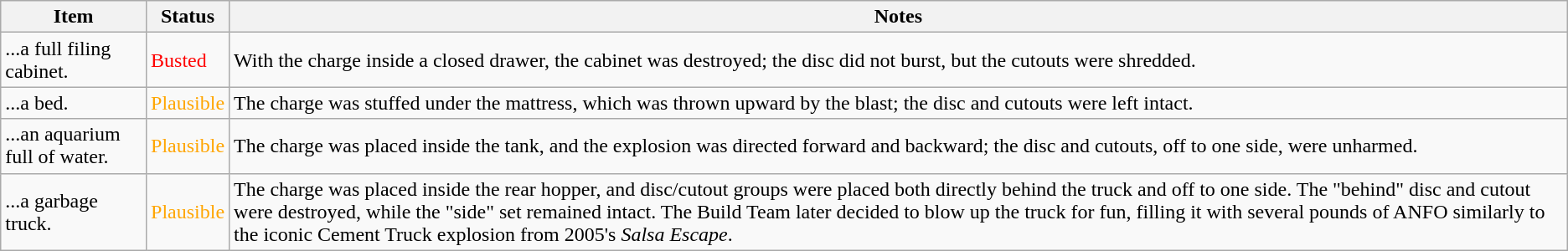<table class="wikitable plainrowheaders">
<tr>
<th>Item</th>
<th>Status</th>
<th>Notes</th>
</tr>
<tr>
<td>...a full filing cabinet.</td>
<td style="color:red">Busted</td>
<td>With the charge inside a closed drawer, the cabinet was destroyed; the disc did not burst, but the cutouts were shredded.</td>
</tr>
<tr>
<td>...a bed.</td>
<td style="color:orange">Plausible</td>
<td>The charge was stuffed under the mattress, which was thrown upward by the blast; the disc and cutouts were left intact.</td>
</tr>
<tr>
<td>...an aquarium full of water.</td>
<td style="color:orange">Plausible</td>
<td>The charge was placed inside the tank, and the explosion was directed forward and backward; the disc and cutouts, off to one side, were unharmed.</td>
</tr>
<tr>
<td>...a garbage truck.</td>
<td style="color:orange">Plausible</td>
<td>The charge was placed inside the rear hopper, and disc/cutout groups were placed both directly behind the truck and off to one side. The "behind" disc and cutout were destroyed, while the "side" set remained intact. The Build Team later decided to blow up the truck for fun, filling it with several pounds of ANFO similarly to the iconic Cement Truck explosion from 2005's <em>Salsa Escape</em>.</td>
</tr>
</table>
